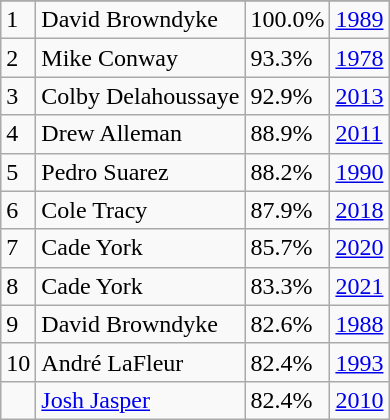<table class="wikitable">
<tr>
</tr>
<tr>
<td>1</td>
<td>David Browndyke</td>
<td><abbr>100.0%</abbr></td>
<td><a href='#'>1989</a></td>
</tr>
<tr>
<td>2</td>
<td>Mike Conway</td>
<td><abbr>93.3%</abbr></td>
<td><a href='#'>1978</a></td>
</tr>
<tr>
<td>3</td>
<td>Colby Delahoussaye</td>
<td><abbr>92.9%</abbr></td>
<td><a href='#'>2013</a></td>
</tr>
<tr>
<td>4</td>
<td>Drew Alleman</td>
<td><abbr>88.9%</abbr></td>
<td><a href='#'>2011</a></td>
</tr>
<tr>
<td>5</td>
<td>Pedro Suarez</td>
<td><abbr>88.2%</abbr></td>
<td><a href='#'>1990</a></td>
</tr>
<tr>
<td>6</td>
<td>Cole Tracy</td>
<td><abbr>87.9%</abbr></td>
<td><a href='#'>2018</a></td>
</tr>
<tr>
<td>7</td>
<td>Cade York</td>
<td><abbr>85.7%</abbr></td>
<td><a href='#'>2020</a></td>
</tr>
<tr>
<td>8</td>
<td>Cade York</td>
<td><abbr>83.3%</abbr></td>
<td><a href='#'>2021</a></td>
</tr>
<tr>
<td>9</td>
<td>David Browndyke</td>
<td><abbr>82.6%</abbr></td>
<td><a href='#'>1988</a></td>
</tr>
<tr>
<td>10</td>
<td>André LaFleur</td>
<td><abbr>82.4%</abbr></td>
<td><a href='#'>1993</a></td>
</tr>
<tr>
<td></td>
<td><a href='#'>Josh Jasper</a></td>
<td><abbr>82.4%</abbr></td>
<td><a href='#'>2010</a></td>
</tr>
</table>
